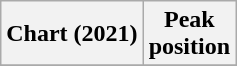<table class="wikitable sortable plainrowheaders" style="text-align:center;">
<tr>
<th>Chart (2021)</th>
<th>Peak<br>position</th>
</tr>
<tr>
</tr>
</table>
